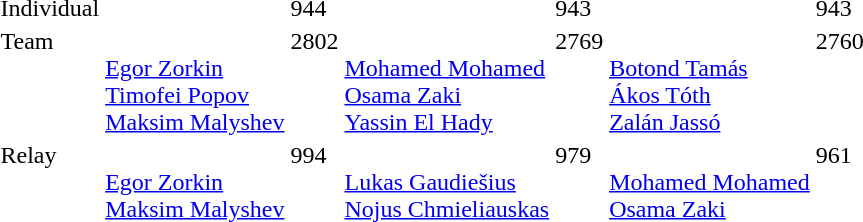<table>
<tr style="vertical-align:top;">
<td>Individual</td>
<td></td>
<td>944</td>
<td></td>
<td>943</td>
<td></td>
<td>943</td>
</tr>
<tr style="vertical-align:top;">
<td>Team</td>
<td><br><a href='#'>Egor Zorkin</a><br><a href='#'>Timofei Popov</a><br><a href='#'>Maksim Malyshev</a></td>
<td>2802</td>
<td><br><a href='#'>Mohamed Mohamed</a><br><a href='#'>Osama Zaki</a><br><a href='#'>Yassin El Hady</a></td>
<td>2769</td>
<td><br><a href='#'>Botond Tamás</a><br><a href='#'>Ákos Tóth</a><br><a href='#'>Zalán Jassó</a></td>
<td>2760</td>
</tr>
<tr style="vertical-align:top;">
<td>Relay</td>
<td><br><a href='#'>Egor Zorkin</a><br><a href='#'>Maksim Malyshev</a></td>
<td>994</td>
<td><br><a href='#'>Lukas Gaudiešius</a><br><a href='#'>Nojus Chmieliauskas</a></td>
<td>979</td>
<td><br><a href='#'>Mohamed Mohamed</a><br><a href='#'>Osama Zaki</a></td>
<td>961</td>
</tr>
</table>
